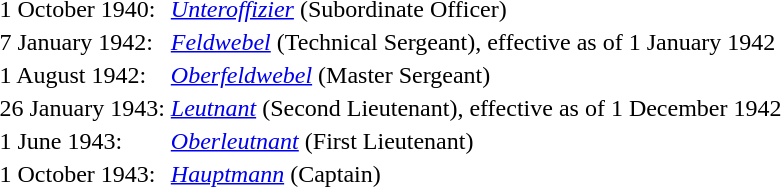<table>
<tr>
<td>1 October 1940:</td>
<td><em><a href='#'>Unteroffizier</a></em> (Subordinate Officer)</td>
</tr>
<tr>
<td>7 January 1942:</td>
<td><em><a href='#'>Feldwebel</a></em> (Technical Sergeant), effective as of 1 January 1942</td>
</tr>
<tr>
<td>1 August 1942:</td>
<td><em><a href='#'>Oberfeldwebel</a></em> (Master Sergeant)</td>
</tr>
<tr>
<td>26 January 1943:</td>
<td><em><a href='#'>Leutnant</a></em> (Second Lieutenant), effective as of 1 December 1942</td>
</tr>
<tr>
<td>1 June 1943:</td>
<td><em><a href='#'>Oberleutnant</a></em> (First Lieutenant)</td>
</tr>
<tr>
<td>1 October 1943:</td>
<td><em><a href='#'>Hauptmann</a></em> (Captain)</td>
</tr>
</table>
